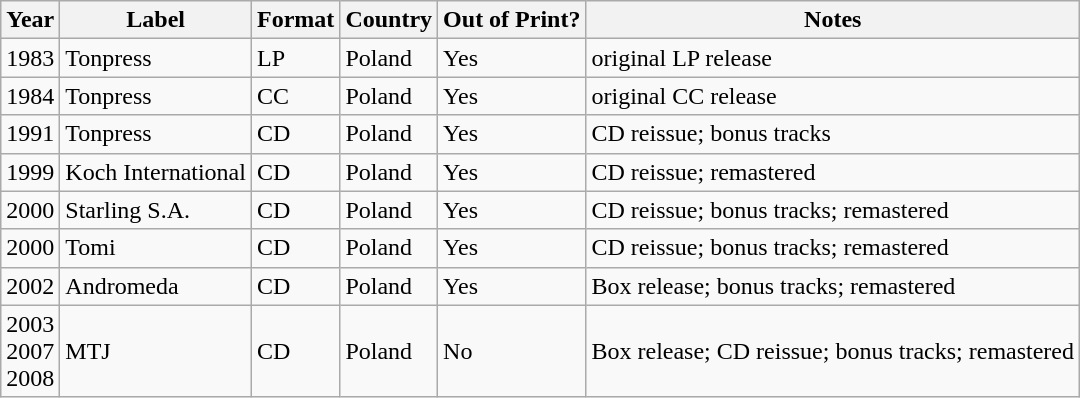<table class="wikitable">
<tr>
<th>Year</th>
<th>Label</th>
<th>Format</th>
<th>Country</th>
<th>Out of Print?</th>
<th>Notes</th>
</tr>
<tr>
<td>1983</td>
<td>Tonpress</td>
<td>LP</td>
<td>Poland</td>
<td>Yes</td>
<td>original LP release</td>
</tr>
<tr>
<td>1984</td>
<td>Tonpress</td>
<td>CC</td>
<td>Poland</td>
<td>Yes</td>
<td>original CC release</td>
</tr>
<tr>
<td>1991</td>
<td>Tonpress</td>
<td>CD</td>
<td>Poland</td>
<td>Yes</td>
<td>CD reissue; bonus tracks</td>
</tr>
<tr>
<td>1999</td>
<td>Koch International</td>
<td>CD</td>
<td>Poland</td>
<td>Yes</td>
<td>CD reissue; remastered</td>
</tr>
<tr>
<td>2000</td>
<td>Starling S.A.</td>
<td>CD</td>
<td>Poland</td>
<td>Yes</td>
<td>CD reissue; bonus tracks; remastered</td>
</tr>
<tr>
<td>2000</td>
<td>Tomi</td>
<td>CD</td>
<td>Poland</td>
<td>Yes</td>
<td>CD reissue; bonus tracks; remastered</td>
</tr>
<tr>
<td>2002</td>
<td>Andromeda</td>
<td>CD</td>
<td>Poland</td>
<td>Yes</td>
<td>Box release; bonus tracks; remastered</td>
</tr>
<tr>
<td>2003<br>2007<br>2008</td>
<td>MTJ</td>
<td>CD</td>
<td>Poland</td>
<td>No</td>
<td>Box release; CD reissue; bonus tracks; remastered</td>
</tr>
</table>
